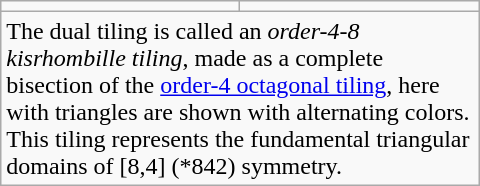<table class=wikitable width=320>
<tr>
<td></td>
<td></td>
</tr>
<tr>
<td colspan=2>The dual tiling is called an <em>order-4-8 kisrhombille tiling</em>, made as a complete bisection of the <a href='#'>order-4 octagonal tiling</a>, here with triangles are shown with alternating colors. This tiling represents the fundamental triangular domains of [8,4] (*842) symmetry.</td>
</tr>
</table>
